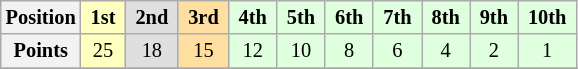<table class="wikitable" style="font-size:85%; text-align:center">
<tr>
<th>Position</th>
<td style="background:#ffffbf;"> <strong>1st</strong> </td>
<td style="background:#dfdfdf;"> <strong>2nd</strong> </td>
<td style="background:#ffdf9f;"> <strong>3rd</strong> </td>
<td style="background:#dfffdf;"> <strong>4th</strong> </td>
<td style="background:#dfffdf;"> <strong>5th</strong> </td>
<td style="background:#dfffdf;"> <strong>6th</strong> </td>
<td style="background:#dfffdf;"> <strong>7th</strong> </td>
<td style="background:#dfffdf;"> <strong>8th</strong> </td>
<td style="background:#dfffdf;"> <strong>9th</strong> </td>
<td style="background:#dfffdf;"> <strong>10th</strong> </td>
</tr>
<tr>
<th>Points</th>
<td style="background:#ffffbf;">25</td>
<td style="background:#dfdfdf;">18</td>
<td style="background:#ffdf9f;">15</td>
<td style="background:#dfffdf;">12</td>
<td style="background:#dfffdf;">10</td>
<td style="background:#dfffdf;">8</td>
<td style="background:#dfffdf;">6</td>
<td style="background:#dfffdf;">4</td>
<td style="background:#dfffdf;">2</td>
<td style="background:#dfffdf;">1</td>
</tr>
<tr>
</tr>
</table>
